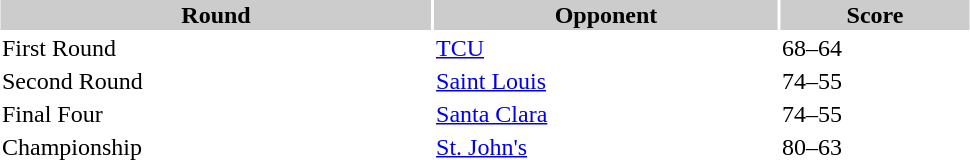<table style="width:650px; border:'1' 'solid' 'gray'; margin:auto;">
<tr>
<th style="background:#ccc;">Round</th>
<th style="background:#ccc;">Opponent</th>
<th style="background:#ccc;">Score</th>
</tr>
<tr>
<td>First Round</td>
<td><a href='#'>TCU</a></td>
<td>68–64</td>
</tr>
<tr>
<td>Second Round</td>
<td><a href='#'>Saint Louis</a></td>
<td>74–55</td>
</tr>
<tr>
<td>Final Four</td>
<td><a href='#'>Santa Clara</a></td>
<td>74–55</td>
</tr>
<tr>
<td>Championship</td>
<td><a href='#'>St. John's</a></td>
<td>80–63</td>
</tr>
</table>
